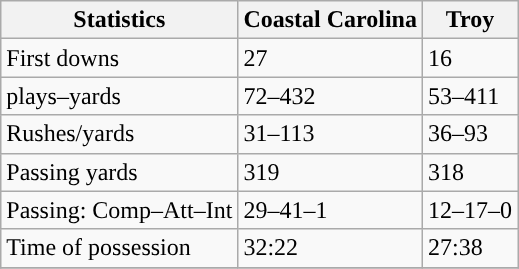<table class="wikitable" style="float: left;">
<tr>
<th>Statistics</th>
<th>Coastal Carolina</th>
<th>Troy</th>
</tr>
<tr>
<td>First downs</td>
<td>27</td>
<td>16</td>
</tr>
<tr>
<td>plays–yards</td>
<td>72–432</td>
<td>53–411</td>
</tr>
<tr>
<td>Rushes/yards</td>
<td>31–113</td>
<td>36–93</td>
</tr>
<tr>
<td>Passing yards</td>
<td>319</td>
<td>318</td>
</tr>
<tr>
<td>Passing: Comp–Att–Int</td>
<td>29–41–1</td>
<td>12–17–0</td>
</tr>
<tr>
<td>Time of possession</td>
<td>32:22</td>
<td>27:38</td>
</tr>
<tr>
</tr>
</table>
